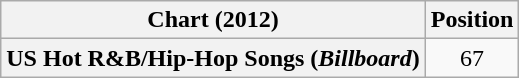<table class="wikitable plainrowheaders" style="text-align:center">
<tr>
<th scope="col">Chart (2012)</th>
<th scope="col">Position</th>
</tr>
<tr>
<th scope="row">US Hot R&B/Hip-Hop Songs (<em>Billboard</em>)</th>
<td>67</td>
</tr>
</table>
